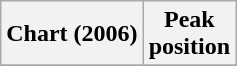<table class="wikitable sortable plainrowheaders">
<tr>
<th>Chart (2006)</th>
<th>Peak<br>position</th>
</tr>
<tr>
</tr>
</table>
